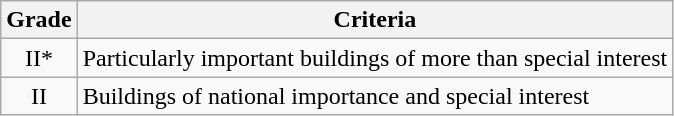<table class="wikitable">
<tr>
<th>Grade</th>
<th>Criteria</th>
</tr>
<tr>
<td align="center" >II*</td>
<td>Particularly important buildings of more than special interest</td>
</tr>
<tr>
<td align="center" >II</td>
<td>Buildings of national importance and special interest</td>
</tr>
</table>
